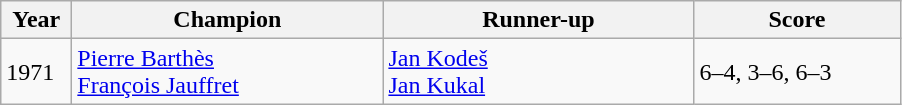<table class="wikitable">
<tr>
<th style="width:40px">Year</th>
<th style="width:200px">Champion</th>
<th style="width:200px">Runner-up</th>
<th style="width:130px">Score</th>
</tr>
<tr>
<td>1971</td>
<td> <a href='#'>Pierre Barthès</a><br> <a href='#'>François Jauffret</a></td>
<td> <a href='#'>Jan Kodeš</a><br> <a href='#'>Jan Kukal</a></td>
<td>6–4, 3–6, 6–3</td>
</tr>
</table>
